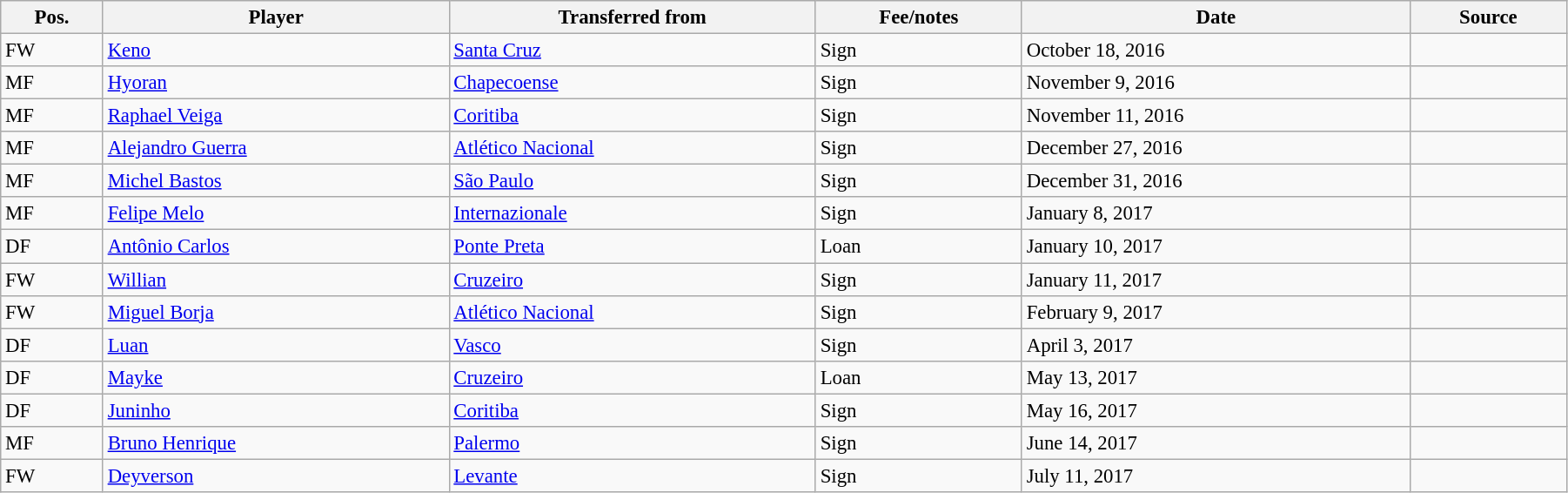<table class="wikitable sortable" style="width:95%; text-align:center; font-size:95%; text-align:left;">
<tr>
<th>Pos.</th>
<th>Player</th>
<th>Transferred from</th>
<th>Fee/notes</th>
<th>Date</th>
<th>Source</th>
</tr>
<tr>
<td>FW</td>
<td> <a href='#'>Keno</a></td>
<td> <a href='#'>Santa Cruz</a></td>
<td>Sign</td>
<td>October 18, 2016</td>
<td align=center></td>
</tr>
<tr>
<td>MF</td>
<td> <a href='#'>Hyoran</a></td>
<td> <a href='#'>Chapecoense</a></td>
<td>Sign</td>
<td>November 9, 2016</td>
<td align=center></td>
</tr>
<tr>
<td>MF</td>
<td> <a href='#'>Raphael Veiga</a></td>
<td> <a href='#'>Coritiba</a></td>
<td>Sign</td>
<td>November 11, 2016</td>
<td align=center></td>
</tr>
<tr>
<td>MF</td>
<td> <a href='#'>Alejandro Guerra</a></td>
<td> <a href='#'>Atlético Nacional</a></td>
<td>Sign</td>
<td>December 27, 2016</td>
<td align=center></td>
</tr>
<tr>
<td>MF</td>
<td> <a href='#'>Michel Bastos</a></td>
<td> <a href='#'>São Paulo</a></td>
<td>Sign</td>
<td>December 31, 2016</td>
<td align=center></td>
</tr>
<tr>
<td>MF</td>
<td> <a href='#'>Felipe Melo</a></td>
<td> <a href='#'>Internazionale</a></td>
<td>Sign</td>
<td>January 8, 2017</td>
<td align=center></td>
</tr>
<tr>
<td>DF</td>
<td> <a href='#'>Antônio Carlos</a></td>
<td> <a href='#'>Ponte Preta</a></td>
<td>Loan</td>
<td>January 10, 2017</td>
<td align=center></td>
</tr>
<tr>
<td>FW</td>
<td> <a href='#'>Willian</a></td>
<td> <a href='#'>Cruzeiro</a></td>
<td>Sign</td>
<td>January 11, 2017</td>
<td align=center></td>
</tr>
<tr>
<td>FW</td>
<td> <a href='#'>Miguel Borja</a></td>
<td> <a href='#'>Atlético Nacional</a></td>
<td>Sign</td>
<td>February 9, 2017</td>
<td align=center></td>
</tr>
<tr>
<td>DF</td>
<td> <a href='#'>Luan</a></td>
<td> <a href='#'>Vasco</a></td>
<td>Sign</td>
<td>April 3, 2017</td>
<td align=center></td>
</tr>
<tr>
<td>DF</td>
<td> <a href='#'>Mayke</a></td>
<td> <a href='#'>Cruzeiro</a></td>
<td>Loan</td>
<td>May 13, 2017</td>
<td align=center></td>
</tr>
<tr>
<td>DF</td>
<td> <a href='#'>Juninho</a></td>
<td> <a href='#'>Coritiba</a></td>
<td>Sign</td>
<td>May 16, 2017</td>
<td align=center></td>
</tr>
<tr>
<td>MF</td>
<td> <a href='#'>Bruno Henrique</a></td>
<td> <a href='#'>Palermo</a></td>
<td>Sign</td>
<td>June 14, 2017</td>
<td align=center></td>
</tr>
<tr>
<td>FW</td>
<td> <a href='#'>Deyverson</a></td>
<td> <a href='#'>Levante</a></td>
<td>Sign</td>
<td>July 11, 2017</td>
<td align=center></td>
</tr>
</table>
